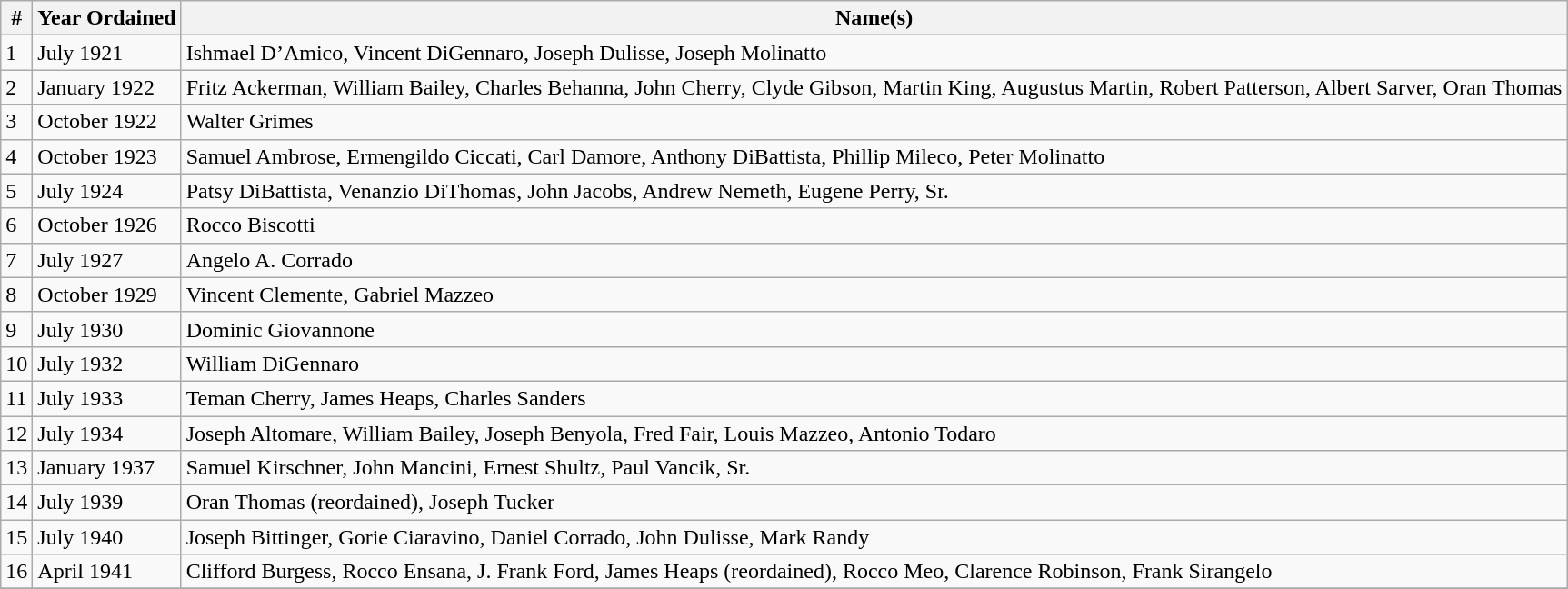<table class="wikitable">
<tr>
<th>#</th>
<th>Year Ordained</th>
<th>Name(s)</th>
</tr>
<tr valign="top">
<td>1</td>
<td>July 1921</td>
<td>Ishmael D’Amico, Vincent DiGennaro, Joseph Dulisse, Joseph Molinatto</td>
</tr>
<tr valign="top">
<td>2</td>
<td>January 1922</td>
<td>Fritz Ackerman, William Bailey, Charles Behanna, John Cherry, Clyde Gibson, Martin King, Augustus Martin, Robert Patterson, Albert Sarver, Oran Thomas</td>
</tr>
<tr valign="top">
<td>3</td>
<td>October 1922</td>
<td>Walter Grimes</td>
</tr>
<tr valign="top">
<td>4</td>
<td>October 1923</td>
<td>Samuel Ambrose, Ermengildo Ciccati, Carl Damore, Anthony DiBattista, Phillip Mileco, Peter Molinatto</td>
</tr>
<tr valign="top">
<td>5</td>
<td>July 1924</td>
<td>Patsy DiBattista, Venanzio DiThomas, John Jacobs, Andrew Nemeth, Eugene Perry, Sr.</td>
</tr>
<tr valign="top">
<td>6</td>
<td>October 1926</td>
<td>Rocco Biscotti</td>
</tr>
<tr valign="top">
<td>7</td>
<td>July 1927</td>
<td>Angelo A. Corrado</td>
</tr>
<tr valign="top">
<td>8</td>
<td>October 1929</td>
<td>Vincent Clemente, Gabriel Mazzeo</td>
</tr>
<tr valign="top">
<td>9</td>
<td>July 1930</td>
<td>Dominic Giovannone</td>
</tr>
<tr valign="top">
<td>10</td>
<td>July 1932</td>
<td>William DiGennaro</td>
</tr>
<tr valign="top">
<td>11</td>
<td>July 1933</td>
<td>Teman Cherry, James Heaps, Charles Sanders</td>
</tr>
<tr valign="top">
<td>12</td>
<td>July 1934</td>
<td>Joseph Altomare, William Bailey, Joseph Benyola, Fred Fair, Louis Mazzeo, Antonio Todaro</td>
</tr>
<tr valign="top">
<td>13</td>
<td>January 1937</td>
<td>Samuel Kirschner, John Mancini, Ernest Shultz, Paul Vancik, Sr.</td>
</tr>
<tr valign="top">
<td>14</td>
<td>July 1939</td>
<td>Oran Thomas (reordained), Joseph Tucker</td>
</tr>
<tr valign="top">
<td>15</td>
<td>July 1940</td>
<td>Joseph Bittinger, Gorie Ciaravino, Daniel Corrado, John Dulisse, Mark Randy</td>
</tr>
<tr valign="top">
<td>16</td>
<td>April 1941</td>
<td>Clifford Burgess, Rocco Ensana, J. Frank Ford, James Heaps (reordained), Rocco Meo, Clarence Robinson, Frank Sirangelo</td>
</tr>
<tr valign="top">
</tr>
</table>
